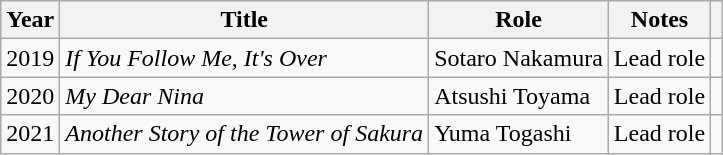<table class="wikitable sortable">
<tr>
<th>Year</th>
<th>Title</th>
<th>Role</th>
<th class="unsortable">Notes</th>
<th class="unsortable"></th>
</tr>
<tr>
<td>2019</td>
<td><em>If You Follow Me, It's Over</em></td>
<td>Sotaro Nakamura</td>
<td>Lead role</td>
<td></td>
</tr>
<tr>
<td>2020</td>
<td><em>My Dear Nina</em></td>
<td>Atsushi Toyama</td>
<td>Lead role</td>
<td></td>
</tr>
<tr>
<td>2021</td>
<td><em>Another Story of the Tower of Sakura</em></td>
<td>Yuma Togashi</td>
<td>Lead role</td>
<td></td>
</tr>
</table>
